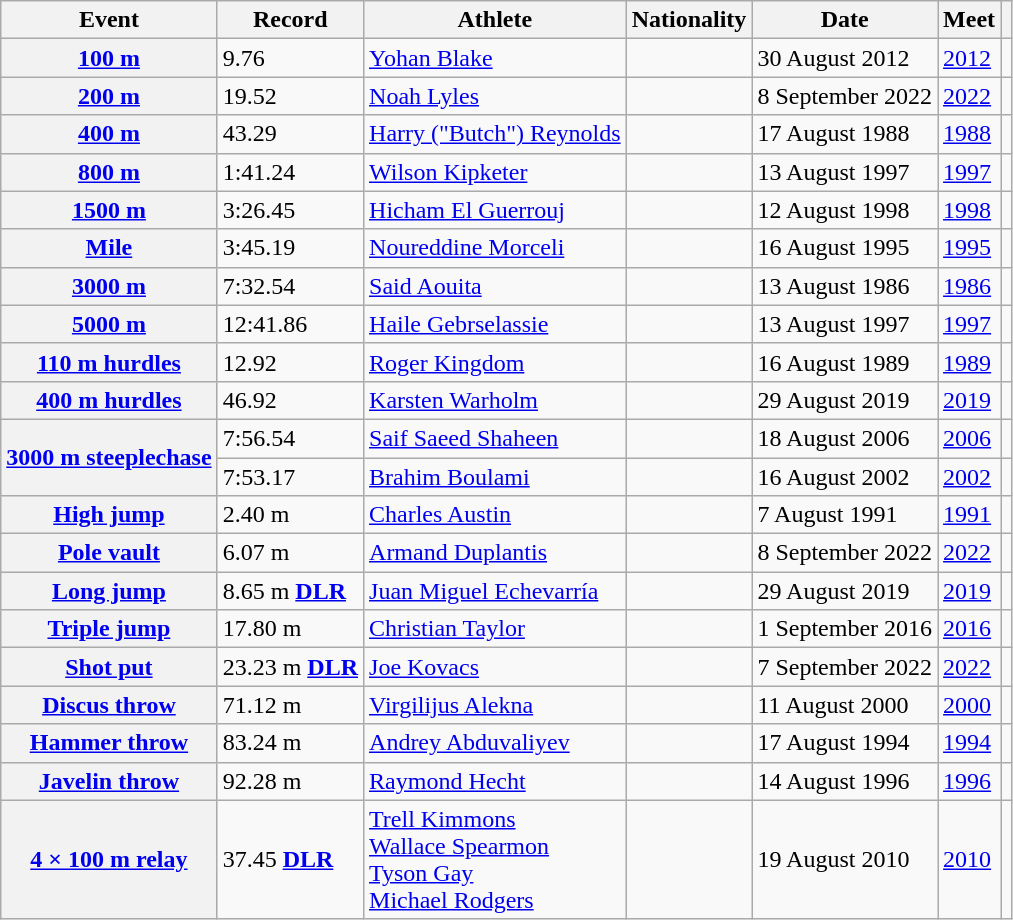<table class="wikitable plainrowheaders sticky-header">
<tr>
<th scope="col">Event</th>
<th scope="col">Record</th>
<th scope="col">Athlete</th>
<th scope="col">Nationality</th>
<th scope="col">Date</th>
<th scope="col">Meet</th>
<th scope="col"></th>
</tr>
<tr>
<th scope="row"><a href='#'>100 m</a></th>
<td>9.76 </td>
<td><a href='#'>Yohan Blake</a></td>
<td></td>
<td>30 August 2012</td>
<td><a href='#'>2012</a></td>
<td></td>
</tr>
<tr>
<th scope="row"><a href='#'>200 m</a></th>
<td>19.52 </td>
<td><a href='#'>Noah Lyles</a></td>
<td></td>
<td>8 September 2022</td>
<td><a href='#'>2022</a></td>
<td></td>
</tr>
<tr>
<th scope="row"><a href='#'>400 m</a></th>
<td>43.29</td>
<td><a href='#'>Harry ("Butch") Reynolds</a></td>
<td></td>
<td>17 August 1988</td>
<td><a href='#'>1988</a></td>
<td></td>
</tr>
<tr>
<th scope="row"><a href='#'>800 m</a></th>
<td>1:41.24</td>
<td><a href='#'>Wilson Kipketer</a></td>
<td></td>
<td>13 August 1997</td>
<td><a href='#'>1997</a></td>
<td></td>
</tr>
<tr>
<th scope="row"><a href='#'>1500 m</a></th>
<td>3:26.45</td>
<td><a href='#'>Hicham El Guerrouj</a></td>
<td></td>
<td>12 August 1998</td>
<td><a href='#'>1998</a></td>
<td></td>
</tr>
<tr>
<th scope="row"><a href='#'>Mile</a></th>
<td>3:45.19</td>
<td><a href='#'>Noureddine Morceli</a></td>
<td></td>
<td>16 August 1995</td>
<td><a href='#'>1995</a></td>
<td></td>
</tr>
<tr>
<th scope="row"><a href='#'>3000 m</a></th>
<td>7:32.54</td>
<td><a href='#'>Said Aouita</a></td>
<td></td>
<td>13 August 1986</td>
<td><a href='#'>1986</a></td>
<td></td>
</tr>
<tr>
<th scope="row"><a href='#'>5000 m</a></th>
<td>12:41.86</td>
<td><a href='#'>Haile Gebrselassie</a></td>
<td></td>
<td>13 August 1997</td>
<td><a href='#'>1997</a></td>
<td></td>
</tr>
<tr>
<th scope="row"><a href='#'>110 m hurdles</a></th>
<td>12.92 </td>
<td><a href='#'>Roger Kingdom</a></td>
<td></td>
<td>16 August 1989</td>
<td><a href='#'>1989</a></td>
<td></td>
</tr>
<tr>
<th scope="row"><a href='#'>400 m hurdles</a></th>
<td>46.92</td>
<td><a href='#'>Karsten Warholm</a></td>
<td></td>
<td>29 August 2019</td>
<td><a href='#'>2019</a></td>
<td></td>
</tr>
<tr>
<th scope="rowgroup" rowspan="2"><a href='#'>3000 m steeplechase</a></th>
<td>7:56.54</td>
<td><a href='#'>Saif Saeed Shaheen</a></td>
<td></td>
<td>18 August 2006</td>
<td><a href='#'>2006</a></td>
<td></td>
</tr>
<tr>
<td>7:53.17 </td>
<td><a href='#'>Brahim Boulami</a></td>
<td></td>
<td>16 August 2002</td>
<td><a href='#'>2002</a></td>
<td></td>
</tr>
<tr>
<th scope="row"><a href='#'>High jump</a></th>
<td>2.40 m</td>
<td><a href='#'>Charles Austin</a></td>
<td></td>
<td>7 August 1991</td>
<td><a href='#'>1991</a></td>
<td></td>
</tr>
<tr>
<th scope="row"><a href='#'>Pole vault</a></th>
<td>6.07 m</td>
<td><a href='#'>Armand Duplantis</a></td>
<td></td>
<td>8 September 2022</td>
<td><a href='#'>2022</a></td>
<td></td>
</tr>
<tr>
<th scope="row"><a href='#'>Long jump</a></th>
<td>8.65 m  <strong><a href='#'>DLR</a></strong></td>
<td><a href='#'>Juan Miguel Echevarría</a></td>
<td></td>
<td>29 August 2019</td>
<td><a href='#'>2019</a></td>
<td></td>
</tr>
<tr>
<th scope="row"><a href='#'>Triple jump</a></th>
<td>17.80 m </td>
<td><a href='#'>Christian Taylor</a></td>
<td></td>
<td>1 September 2016</td>
<td><a href='#'>2016</a></td>
<td></td>
</tr>
<tr>
<th scope="row"><a href='#'>Shot put</a></th>
<td>23.23 m <strong><a href='#'>DLR</a></strong></td>
<td><a href='#'>Joe Kovacs</a></td>
<td></td>
<td>7 September 2022</td>
<td><a href='#'>2022</a></td>
<td></td>
</tr>
<tr>
<th scope="row"><a href='#'>Discus throw</a></th>
<td>71.12 m</td>
<td><a href='#'>Virgilijus Alekna</a></td>
<td></td>
<td>11 August 2000</td>
<td><a href='#'>2000</a></td>
<td></td>
</tr>
<tr>
<th scope="row"><a href='#'>Hammer throw</a></th>
<td>83.24 m</td>
<td><a href='#'>Andrey Abduvaliyev</a></td>
<td></td>
<td>17 August 1994</td>
<td><a href='#'>1994</a></td>
<td></td>
</tr>
<tr>
<th scope="row"><a href='#'>Javelin throw</a></th>
<td>92.28 m</td>
<td><a href='#'>Raymond Hecht</a></td>
<td></td>
<td>14 August 1996</td>
<td><a href='#'>1996</a></td>
<td></td>
</tr>
<tr>
<th scope="row"><a href='#'>4 × 100 m relay</a></th>
<td>37.45 <strong><a href='#'>DLR</a></strong></td>
<td><a href='#'>Trell Kimmons</a><br><a href='#'>Wallace Spearmon</a><br><a href='#'>Tyson Gay</a><br><a href='#'>Michael Rodgers</a></td>
<td></td>
<td>19 August 2010</td>
<td><a href='#'>2010</a></td>
<td></td>
</tr>
</table>
